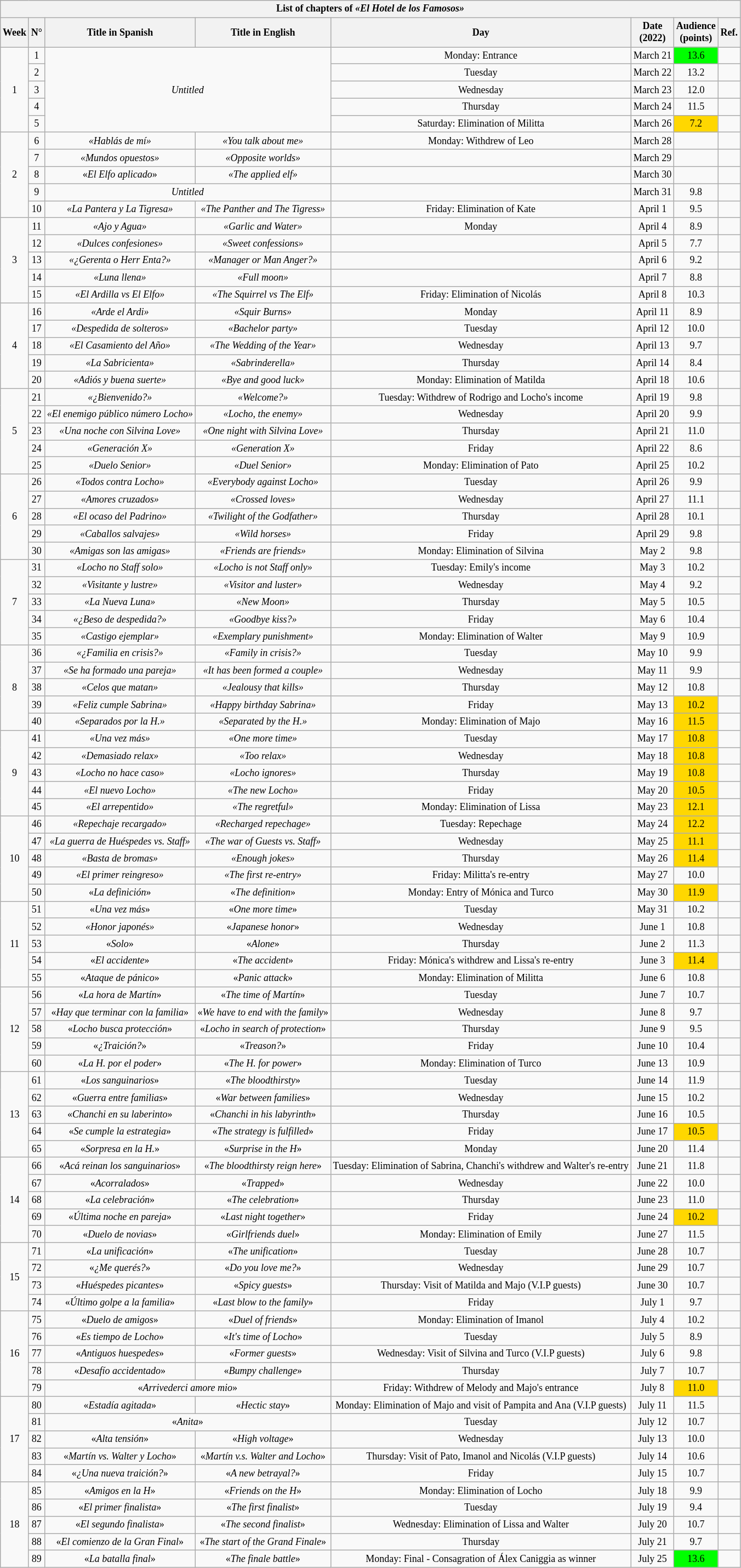<table class="wikitable" style="text-align:center; font-size:75%; align:left;">
<tr>
<th colspan="8">List of chapters of <em>«El Hotel de los Famosos»</em></th>
</tr>
<tr>
<th>Week</th>
<th>N°</th>
<th>Title in Spanish</th>
<th>Title in English</th>
<th>Day</th>
<th>Date<br>(2022)</th>
<th>Audience<br>(points)</th>
<th>Ref.</th>
</tr>
<tr>
<td rowspan="5">1</td>
<td style="text-align:center;">1</td>
<td colspan="2" rowspan="5"><em>Untitled</em></td>
<td style="text-align:center;">Monday: Entrance</td>
<td>March 21</td>
<td style="text-align:center; background:lime">13.6</td>
<td></td>
</tr>
<tr>
<td style="text-align:center;">2</td>
<td style="text-align:center;">Tuesday</td>
<td>March 22</td>
<td style="text-align:center;">13.2</td>
<td></td>
</tr>
<tr>
<td style="text-align:center;">3</td>
<td style="text-align:center;">Wednesday</td>
<td>March 23</td>
<td style="text-align:center;">12.0</td>
<td></td>
</tr>
<tr>
<td style="text-align:center;">4</td>
<td style="text-align:center;">Thursday</td>
<td>March 24</td>
<td style="text-align:center;">11.5</td>
<td></td>
</tr>
<tr>
<td style="text-align:center;">5</td>
<td style="text-align:center;">Saturday: Elimination of Militta</td>
<td>March 26</td>
<td bgcolor="gold">7.2</td>
<td></td>
</tr>
<tr>
<td rowspan="5">2</td>
<td>6</td>
<td><em>«Hablás de mí»</em></td>
<td><em>«You talk about me»</em></td>
<td>Monday: Withdrew of Leo</td>
<td>March 28</td>
<td></td>
<td></td>
</tr>
<tr>
<td>7</td>
<td><em>«Mundos opuestos»</em></td>
<td><em>«Opposite worlds»</em></td>
<td></td>
<td>March 29</td>
<td></td>
<td></td>
</tr>
<tr>
<td>8</td>
<td>«<em>El Elfo aplicado</em>»</td>
<td><em>«The applied elf»</em></td>
<td></td>
<td>March 30</td>
<td></td>
<td></td>
</tr>
<tr>
<td>9</td>
<td colspan="2"><em>Untitled</em></td>
<td></td>
<td>March 31</td>
<td>9.8</td>
<td></td>
</tr>
<tr>
<td style="text-align:center;">10</td>
<td><em>«La Pantera y La Tigresa»</em></td>
<td><em>«The Panther and The Tigress»</em></td>
<td style="text-align:center;">Friday: Elimination of Kate</td>
<td>April 1</td>
<td>9.5</td>
<td></td>
</tr>
<tr>
<td rowspan="5">3</td>
<td>11</td>
<td><em>«Ajo y Agua»</em></td>
<td><em>«Garlic and Water»</em></td>
<td>Monday</td>
<td>April 4</td>
<td>8.9</td>
<td></td>
</tr>
<tr>
<td>12</td>
<td><em>«Dulces confesiones»</em></td>
<td><em>«Sweet confessions»</em></td>
<td></td>
<td>April 5</td>
<td>7.7</td>
<td></td>
</tr>
<tr>
<td>13</td>
<td><em>«¿Gerenta o Herr Enta?»</em></td>
<td><em>«Manager or Man Anger?»</em></td>
<td></td>
<td>April 6</td>
<td>9.2</td>
<td></td>
</tr>
<tr>
<td>14</td>
<td><em>«Luna llena»</em></td>
<td><em>«Full moon»</em></td>
<td></td>
<td>April 7</td>
<td>8.8</td>
<td></td>
</tr>
<tr>
<td>15</td>
<td><em>«El Ardilla vs El Elfo»</em></td>
<td><em>«The Squirrel vs The Elf»</em></td>
<td style="text-align:center;">Friday: Elimination of Nicolás</td>
<td>April 8</td>
<td>10.3</td>
<td></td>
</tr>
<tr>
<td rowspan="5">4</td>
<td>16</td>
<td style="text-align:center;"><em>«Arde el Ardi»</em></td>
<td><em>«Squir Burns»</em></td>
<td style="text-align:center;">Monday</td>
<td>April 11</td>
<td>8.9</td>
<td></td>
</tr>
<tr>
<td style="text-align:center;">17</td>
<td><em>«Despedida de solteros»</em></td>
<td><em>«Bachelor party»</em></td>
<td style="text-align:center;">Tuesday</td>
<td>April 12</td>
<td>10.0</td>
<td></td>
</tr>
<tr>
<td style="text-align:center;">18</td>
<td><em>«El Casamiento del Año»</em></td>
<td><em>«The Wedding of the Year»</em></td>
<td style="text-align:center;">Wednesday</td>
<td>April 13</td>
<td>9.7</td>
<td></td>
</tr>
<tr>
<td style="text-align:center;">19</td>
<td><em>«La Sabricienta»</em></td>
<td><em>«Sabrinderella»</em></td>
<td style="text-align:center;">Thursday</td>
<td>April 14</td>
<td>8.4</td>
<td></td>
</tr>
<tr>
<td>20</td>
<td style="text-align:center;"><em>«Adiós y buena suerte»</em></td>
<td><em>«Bye and good luck»</em></td>
<td style="text-align:center;">Monday: Elimination of Matilda</td>
<td>April 18</td>
<td>10.6</td>
<td></td>
</tr>
<tr>
<td rowspan="5">5</td>
<td style="text-align:center;">21</td>
<td><em>«¿Bienvenido?»</em></td>
<td><em>«Welcome?»</em></td>
<td style="text-align:center;">Tuesday: Withdrew of Rodrigo and Locho's income</td>
<td>April 19</td>
<td>9.8</td>
<td></td>
</tr>
<tr>
<td style="text-align:center;">22</td>
<td><em>«El enemigo público número Locho»</em></td>
<td><em>«Locho, the enemy»</em></td>
<td style="text-align:center;">Wednesday</td>
<td>April 20</td>
<td>9.9</td>
<td></td>
</tr>
<tr>
<td style="text-align:center;">23</td>
<td><em>«Una noche con Silvina Love»</em></td>
<td><em>«One night with Silvina Love»</em></td>
<td style="text-align:center;">Thursday</td>
<td>April 21</td>
<td>11.0</td>
<td></td>
</tr>
<tr>
<td style="text-align:center;">24</td>
<td><em>«Generación X»</em></td>
<td><em>«Generation X»</em></td>
<td style="text-align:center;">Friday</td>
<td>April 22</td>
<td>8.6</td>
<td></td>
</tr>
<tr>
<td style="text-align:center;">25</td>
<td><em>«Duelo Senior»</em></td>
<td><em>«Duel Senior»</em></td>
<td style="text-align:center;">Monday: Elimination of Pato</td>
<td>April 25</td>
<td>10.2</td>
<td></td>
</tr>
<tr>
<td rowspan="5">6</td>
<td style="text-align:center;">26</td>
<td><em>«Todos contra Locho»</em></td>
<td><em>«Everybody against Locho»</em></td>
<td style="text-align:center;">Tuesday</td>
<td>April 26</td>
<td>9.9</td>
<td></td>
</tr>
<tr>
<td style="text-align:center;">27</td>
<td><em>«Amores cruzados»</em></td>
<td><em>«Crossed loves»</em></td>
<td style="text-align:center;">Wednesday</td>
<td>April 27</td>
<td>11.1</td>
<td></td>
</tr>
<tr>
<td style="text-align:center;">28</td>
<td><em>«El ocaso del Padrino»</em></td>
<td><em>«Twilight of the Godfather»</em></td>
<td style="text-align:center;">Thursday</td>
<td>April 28</td>
<td>10.1</td>
<td></td>
</tr>
<tr>
<td style="text-align:center;">29</td>
<td><em>«Caballos salvajes»</em></td>
<td><em>«Wild horses»</em></td>
<td style="text-align:center;">Friday</td>
<td>April 29</td>
<td>9.8</td>
<td></td>
</tr>
<tr>
<td>30</td>
<td><em>«Amigas son las amigas»</em></td>
<td><em>«Friends are friends»</em></td>
<td>Monday: Elimination of Silvina</td>
<td>May 2</td>
<td>9.8</td>
<td></td>
</tr>
<tr>
<td rowspan="5">7</td>
<td>31</td>
<td><em>«Locho no Staff solo»</em></td>
<td><em>«Locho is not Staff only»</em></td>
<td>Tuesday: Emily's income</td>
<td>May 3</td>
<td>10.2</td>
<td></td>
</tr>
<tr>
<td>32</td>
<td><em>«Visitante y lustre»</em></td>
<td><em>«Visitor and luster»</em></td>
<td>Wednesday</td>
<td>May 4</td>
<td>9.2</td>
<td></td>
</tr>
<tr>
<td>33</td>
<td><em>«La Nueva Luna»</em></td>
<td><em>«New Moon»</em></td>
<td>Thursday</td>
<td>May 5</td>
<td>10.5</td>
<td></td>
</tr>
<tr>
<td>34</td>
<td><em>«¿Beso de despedida?»</em></td>
<td><em>«Goodbye kiss?»</em></td>
<td>Friday</td>
<td>May 6</td>
<td>10.4</td>
<td></td>
</tr>
<tr>
<td>35</td>
<td><em>«Castigo ejemplar»</em></td>
<td><em>«Exemplary punishment»</em></td>
<td>Monday: Elimination of Walter</td>
<td>May 9</td>
<td>10.9</td>
<td></td>
</tr>
<tr>
<td rowspan="5">8</td>
<td>36</td>
<td><em>«¿Familia en crisis?»</em></td>
<td><em>«Family in crisis?»</em></td>
<td>Tuesday</td>
<td>May 10</td>
<td>9.9</td>
<td></td>
</tr>
<tr>
<td>37</td>
<td><em>«Se ha formado una pareja»</em></td>
<td><em>«It has been formed a couple»</em></td>
<td>Wednesday</td>
<td>May 11</td>
<td>9.9</td>
<td></td>
</tr>
<tr>
<td>38</td>
<td><em>«Celos que matan»</em></td>
<td><em>«Jealousy that kills»</em></td>
<td>Thursday</td>
<td>May 12</td>
<td>10.8</td>
<td></td>
</tr>
<tr>
<td>39</td>
<td><em>«Feliz cumple Sabrina»</em></td>
<td><em>«Happy birthday Sabrina»</em></td>
<td>Friday</td>
<td>May 13</td>
<td bgcolor="gold">10.2</td>
<td></td>
</tr>
<tr>
<td>40</td>
<td><em>«Separados por la H.»</em></td>
<td><em>«Separated by the H.»</em></td>
<td>Monday: Elimination of Majo</td>
<td>May 16</td>
<td bgcolor="gold">11.5</td>
<td></td>
</tr>
<tr>
<td rowspan="5">9</td>
<td>41</td>
<td><em>«Una vez más»</em></td>
<td><em>«One more time»</em></td>
<td>Tuesday</td>
<td>May 17</td>
<td bgcolor="gold">10.8</td>
<td></td>
</tr>
<tr>
<td>42</td>
<td><em>«Demasiado relax»</em></td>
<td><em>«Too relax»</em></td>
<td>Wednesday</td>
<td>May 18</td>
<td bgcolor="gold">10.8</td>
<td></td>
</tr>
<tr>
<td>43</td>
<td><em>«Locho no hace caso»</em></td>
<td><em>«Locho ignores»</em></td>
<td>Thursday</td>
<td>May 19</td>
<td bgcolor="gold">10.8</td>
<td></td>
</tr>
<tr>
<td>44</td>
<td><em>«El nuevo Locho»</em></td>
<td><em>«The new Locho»</em></td>
<td>Friday</td>
<td>May 20</td>
<td bgcolor="gold">10.5</td>
<td></td>
</tr>
<tr>
<td>45</td>
<td><em>«El arrepentido»</em></td>
<td><em>«The regretful»</em></td>
<td>Monday: Elimination of Lissa</td>
<td>May 23</td>
<td bgcolor="gold">12.1</td>
<td></td>
</tr>
<tr>
<td rowspan="5">10</td>
<td>46</td>
<td><em>«Repechaje recargado»</em></td>
<td><em>«Recharged repechage»</em></td>
<td>Tuesday: Repechage</td>
<td>May 24</td>
<td bgcolor="gold">12.2</td>
<td></td>
</tr>
<tr>
<td>47</td>
<td><em>«La guerra de Huéspedes vs. Staff»</em></td>
<td><em>«The war of Guests vs. Staff»</em></td>
<td>Wednesday</td>
<td>May 25</td>
<td bgcolor="gold">11.1</td>
<td></td>
</tr>
<tr>
<td>48</td>
<td><em>«Basta de bromas»</em></td>
<td><em>«Enough jokes»</em></td>
<td>Thursday</td>
<td>May 26</td>
<td bgcolor="gold">11.4</td>
<td></td>
</tr>
<tr>
<td>49</td>
<td><em>«El primer reingreso»</em></td>
<td><em>«The first re-entry»</em></td>
<td>Friday: Militta's re-entry</td>
<td>May 27</td>
<td>10.0</td>
<td></td>
</tr>
<tr>
<td>50</td>
<td>«<em>La definición</em>»</td>
<td>«<em>The definition</em>»</td>
<td>Monday: Entry of Mónica and Turco</td>
<td>May 30</td>
<td bgcolor="gold">11.9</td>
<td></td>
</tr>
<tr>
<td rowspan="5">11</td>
<td>51</td>
<td>«<em>Una vez más</em>»</td>
<td>«<em>One more time</em>»</td>
<td>Tuesday</td>
<td>May 31</td>
<td>10.2</td>
<td></td>
</tr>
<tr>
<td>52</td>
<td><em>«Honor japonés»</em></td>
<td>«<em>Japanese honor</em>»</td>
<td>Wednesday</td>
<td>June 1</td>
<td>10.8</td>
<td></td>
</tr>
<tr>
<td>53</td>
<td>«<em>Solo</em>»</td>
<td>«<em>Alone</em>»</td>
<td>Thursday</td>
<td>June 2</td>
<td>11.3</td>
<td></td>
</tr>
<tr>
<td>54</td>
<td>«<em>El accidente</em>»</td>
<td>«<em>The accident</em>»</td>
<td>Friday: Mónica's withdrew and Lissa's re-entry</td>
<td>June 3</td>
<td bgcolor="gold">11.4</td>
<td></td>
</tr>
<tr>
<td>55</td>
<td>«<em>Ataque de pánico</em>»</td>
<td>«<em>Panic attack</em>»</td>
<td>Monday: Elimination of Militta</td>
<td>June 6</td>
<td>10.8</td>
<td></td>
</tr>
<tr>
<td rowspan="5">12</td>
<td>56</td>
<td>«<em>La hora de Martín</em>»</td>
<td>«<em>The time of Martín</em>»</td>
<td>Tuesday</td>
<td>June 7</td>
<td>10.7</td>
<td></td>
</tr>
<tr>
<td>57</td>
<td>«<em>Hay que terminar con la familia</em>»</td>
<td>«<em>We have to end with the family</em>»</td>
<td>Wednesday</td>
<td>June 8</td>
<td>9.7</td>
<td></td>
</tr>
<tr>
<td>58</td>
<td>«<em>Locho busca protección</em>»</td>
<td>«<em>Locho in search of protection</em>»</td>
<td>Thursday</td>
<td>June 9</td>
<td>9.5</td>
<td></td>
</tr>
<tr>
<td>59</td>
<td>«<em>¿Traición?</em>»</td>
<td>«<em>Treason?</em>»</td>
<td>Friday</td>
<td>June 10</td>
<td>10.4</td>
<td></td>
</tr>
<tr>
<td>60</td>
<td>«<em>La H. por el poder</em>»</td>
<td>«<em>The H. for power</em>»</td>
<td>Monday: Elimination of Turco</td>
<td>June 13</td>
<td>10.9</td>
<td></td>
</tr>
<tr>
<td rowspan="5">13</td>
<td>61</td>
<td>«<em>Los sanguinarios</em>»</td>
<td>«<em>The bloodthirsty</em>»</td>
<td>Tuesday</td>
<td>June 14</td>
<td>11.9</td>
<td></td>
</tr>
<tr>
<td>62</td>
<td>«<em>Guerra entre familias</em>»</td>
<td>«<em>War between families</em>»</td>
<td>Wednesday</td>
<td>June 15</td>
<td>10.2</td>
<td></td>
</tr>
<tr>
<td>63</td>
<td>«<em>Chanchi en su laberinto</em>»</td>
<td>«<em>Chanchi in his labyrinth</em>»</td>
<td>Thursday</td>
<td>June 16</td>
<td>10.5</td>
<td></td>
</tr>
<tr>
<td>64</td>
<td>«<em>Se cumple la estrategia</em>»</td>
<td>«<em>The strategy is fulfilled</em>»</td>
<td>Friday</td>
<td>June 17</td>
<td bgcolor="gold">10.5</td>
<td></td>
</tr>
<tr>
<td>65</td>
<td>«<em>Sorpresa en la H.</em>»</td>
<td>«<em>Surprise in the H</em>»</td>
<td>Monday</td>
<td>June 20</td>
<td>11.4</td>
<td></td>
</tr>
<tr>
<td rowspan="5">14</td>
<td>66</td>
<td>«<em>Acá reinan los sanguinarios</em>»</td>
<td>«<em>The bloodthirsty reign here</em>»</td>
<td>Tuesday: Elimination of Sabrina, Chanchi's withdrew and Walter's re-entry</td>
<td>June 21</td>
<td>11.8</td>
<td></td>
</tr>
<tr>
<td>67</td>
<td>«<em>Acorralados</em>»</td>
<td>«<em>Trapped</em>»</td>
<td>Wednesday</td>
<td>June 22</td>
<td>10.0</td>
<td></td>
</tr>
<tr>
<td>68</td>
<td>«<em>La celebración</em>»</td>
<td>«<em>The celebration</em>»</td>
<td>Thursday</td>
<td>June 23</td>
<td>11.0</td>
<td></td>
</tr>
<tr>
<td>69</td>
<td>«<em>Última noche en pareja</em>»</td>
<td>«<em>Last night together</em>»</td>
<td>Friday</td>
<td>June 24</td>
<td bgcolor="gold">10.2</td>
<td></td>
</tr>
<tr>
<td>70</td>
<td>«<em>Duelo de novias</em>»</td>
<td>«<em>Girlfriends duel</em>»</td>
<td>Monday: Elimination of Emily</td>
<td>June 27</td>
<td>11.5</td>
<td></td>
</tr>
<tr>
<td rowspan="4">15</td>
<td>71</td>
<td>«<em>La unificación</em>»</td>
<td>«<em>The unification</em>»</td>
<td>Tuesday</td>
<td>June 28</td>
<td>10.7</td>
<td></td>
</tr>
<tr>
<td>72</td>
<td>«<em>¿Me querés?</em>»</td>
<td>«<em>Do you love me?</em>»</td>
<td>Wednesday</td>
<td>June 29</td>
<td>10.7</td>
<td></td>
</tr>
<tr>
<td>73</td>
<td>«<em>Huéspedes picantes</em>»</td>
<td>«<em>Spicy guests</em>»</td>
<td>Thursday: Visit of Matilda and Majo (V.I.P guests)</td>
<td>June 30</td>
<td>10.7</td>
<td></td>
</tr>
<tr>
<td>74</td>
<td>«<em>Último golpe a la familia</em>»</td>
<td>«<em>Last blow to the family</em>»</td>
<td>Friday</td>
<td>July 1</td>
<td>9.7</td>
<td></td>
</tr>
<tr>
<td rowspan="5">16</td>
<td>75</td>
<td>«<em>Duelo de amigos</em>»</td>
<td>«<em>Duel of friends</em>»</td>
<td>Monday: Elimination of Imanol</td>
<td>July 4</td>
<td>10.2</td>
<td></td>
</tr>
<tr>
<td>76</td>
<td>«<em>Es tiempo de Locho</em>»</td>
<td>«<em>It's time of Locho</em>»</td>
<td>Tuesday</td>
<td>July 5</td>
<td>8.9</td>
<td></td>
</tr>
<tr>
<td>77</td>
<td>«<em>Antiguos huespedes</em>»</td>
<td>«<em>Former guests</em>»</td>
<td>Wednesday: Visit of Silvina and Turco (V.I.P guests)</td>
<td>July 6</td>
<td>9.8</td>
<td></td>
</tr>
<tr>
<td>78</td>
<td>«<em>Desafío accidentado</em>»</td>
<td>«<em>Bumpy challenge</em>»</td>
<td>Thursday</td>
<td>July 7</td>
<td>10.7</td>
<td></td>
</tr>
<tr>
<td>79</td>
<td colspan="2">«<em>Arrivederci amore mio</em>»</td>
<td>Friday: Withdrew of Melody and Majo's entrance</td>
<td>July 8</td>
<td bgcolor="gold">11.0</td>
<td></td>
</tr>
<tr>
<td rowspan="5">17</td>
<td>80</td>
<td>«<em>Estadía agitada</em>»</td>
<td>«<em>Hectic stay</em>»</td>
<td>Monday: Elimination of Majo and visit of Pampita and Ana (V.I.P guests)</td>
<td>July 11</td>
<td>11.5</td>
<td></td>
</tr>
<tr>
<td>81</td>
<td colspan="2">«<em>Anita</em>»</td>
<td>Tuesday</td>
<td>July 12</td>
<td>10.7</td>
<td></td>
</tr>
<tr>
<td>82</td>
<td>«<em>Alta tensión</em>»</td>
<td>«<em>High voltage</em>»</td>
<td>Wednesday</td>
<td>July 13</td>
<td>10.0</td>
<td></td>
</tr>
<tr>
<td>83</td>
<td>«<em>Martín vs. Walter y Locho</em>»</td>
<td>«<em>Martín v.s. Walter and Locho</em>»</td>
<td>Thursday: Visit of Pato, Imanol and Nicolás (V.I.P guests)</td>
<td>July 14</td>
<td>10.6</td>
<td></td>
</tr>
<tr>
<td>84</td>
<td>«<em>¿Una nueva traición?</em>»</td>
<td>«<em>A new betrayal?</em>»</td>
<td>Friday</td>
<td>July 15</td>
<td>10.7</td>
<td></td>
</tr>
<tr>
<td rowspan="5">18</td>
<td>85</td>
<td>«<em>Amigos en la H</em>»</td>
<td>«<em>Friends on the H</em>»</td>
<td>Monday: Elimination of Locho</td>
<td>July 18</td>
<td>9.9</td>
<td></td>
</tr>
<tr>
<td>86</td>
<td>«<em>El primer finalista</em>»</td>
<td>«<em>The first finalist</em>»</td>
<td>Tuesday</td>
<td>July 19</td>
<td>9.4</td>
<td></td>
</tr>
<tr>
<td>87</td>
<td>«<em>El segundo finalista</em>»</td>
<td>«<em>The second finalist</em>»</td>
<td>Wednesday: Elimination of Lissa and Walter</td>
<td>July 20</td>
<td>10.7</td>
<td></td>
</tr>
<tr>
<td>88</td>
<td>«<em>El comienzo de la Gran Final</em>»</td>
<td>«<em>The start of the Grand Finale</em>»</td>
<td>Thursday</td>
<td>July 21</td>
<td>9.7</td>
<td></td>
</tr>
<tr>
<td>89</td>
<td>«<em>La batalla final</em>»</td>
<td>«<em>The finale battle</em>»</td>
<td>Monday: Final - Consagration of Álex Caniggia as winner</td>
<td>July 25</td>
<td bgcolor="lime">13.6</td>
<td></td>
</tr>
</table>
